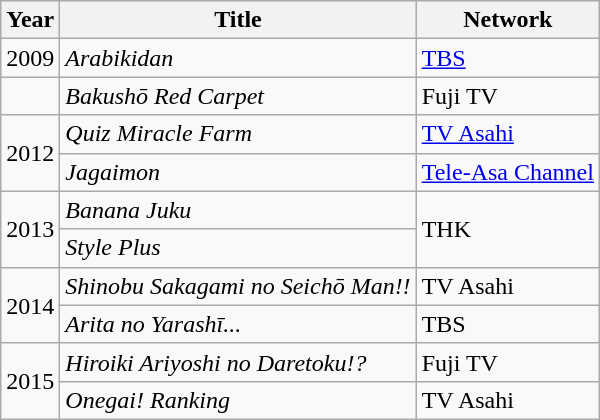<table class="wikitable">
<tr>
<th>Year</th>
<th>Title</th>
<th>Network</th>
</tr>
<tr>
<td>2009</td>
<td><em>Arabikidan</em></td>
<td><a href='#'>TBS</a></td>
</tr>
<tr>
<td></td>
<td><em>Bakushō Red Carpet</em></td>
<td>Fuji TV</td>
</tr>
<tr>
<td rowspan="2">2012</td>
<td><em>Quiz Miracle Farm</em></td>
<td><a href='#'>TV Asahi</a></td>
</tr>
<tr>
<td><em>Jagaimon</em></td>
<td><a href='#'>Tele-Asa Channel</a></td>
</tr>
<tr>
<td rowspan="2">2013</td>
<td><em>Banana Juku</em></td>
<td rowspan="2">THK</td>
</tr>
<tr>
<td><em>Style Plus</em></td>
</tr>
<tr>
<td rowspan="2">2014</td>
<td><em>Shinobu Sakagami no Seichō Man!!</em></td>
<td>TV Asahi</td>
</tr>
<tr>
<td><em>Arita no Yarashī...</em></td>
<td>TBS</td>
</tr>
<tr>
<td rowspan="2">2015</td>
<td><em>Hiroiki Ariyoshi no Daretoku!?</em></td>
<td>Fuji TV</td>
</tr>
<tr>
<td><em>Onegai! Ranking</em></td>
<td>TV Asahi</td>
</tr>
</table>
